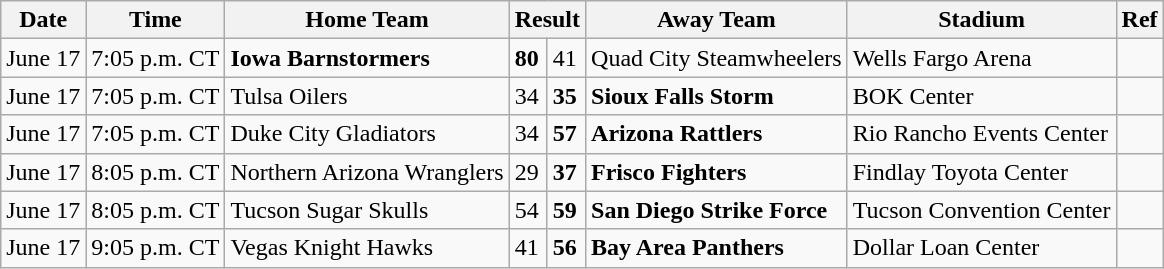<table class="wikitable">
<tr>
<th>Date</th>
<th>Time</th>
<th>Home Team</th>
<th colspan="2">Result</th>
<th>Away Team</th>
<th>Stadium</th>
<th>Ref</th>
</tr>
<tr>
<td>June 17</td>
<td>7:05 p.m. CT</td>
<td><strong>Iowa Barnstormers</strong></td>
<td><strong>80</strong></td>
<td>41</td>
<td>Quad City Steamwheelers</td>
<td>Wells Fargo Arena</td>
<td></td>
</tr>
<tr>
<td>June 17</td>
<td>7:05 p.m. CT</td>
<td>Tulsa Oilers</td>
<td>34</td>
<td><strong>35</strong></td>
<td><strong>Sioux Falls Storm</strong></td>
<td>BOK Center</td>
<td></td>
</tr>
<tr>
<td>June 17</td>
<td>7:05 p.m. CT</td>
<td>Duke City Gladiators</td>
<td>34</td>
<td><strong>57</strong></td>
<td><strong>Arizona Rattlers</strong></td>
<td>Rio Rancho Events Center</td>
<td></td>
</tr>
<tr>
<td>June 17</td>
<td>8:05 p.m. CT</td>
<td>Northern Arizona Wranglers</td>
<td>29</td>
<td><strong>37</strong></td>
<td><strong>Frisco Fighters</strong></td>
<td>Findlay Toyota Center</td>
<td></td>
</tr>
<tr>
<td>June 17</td>
<td>8:05 p.m. CT</td>
<td>Tucson Sugar Skulls</td>
<td>54</td>
<td><strong>59</strong></td>
<td><strong>San Diego Strike Force</strong></td>
<td>Tucson Convention Center</td>
<td></td>
</tr>
<tr>
<td>June 17</td>
<td>9:05 p.m. CT</td>
<td>Vegas Knight Hawks</td>
<td>41</td>
<td><strong>56</strong></td>
<td><strong>Bay Area Panthers</strong></td>
<td>Dollar Loan Center</td>
<td></td>
</tr>
</table>
